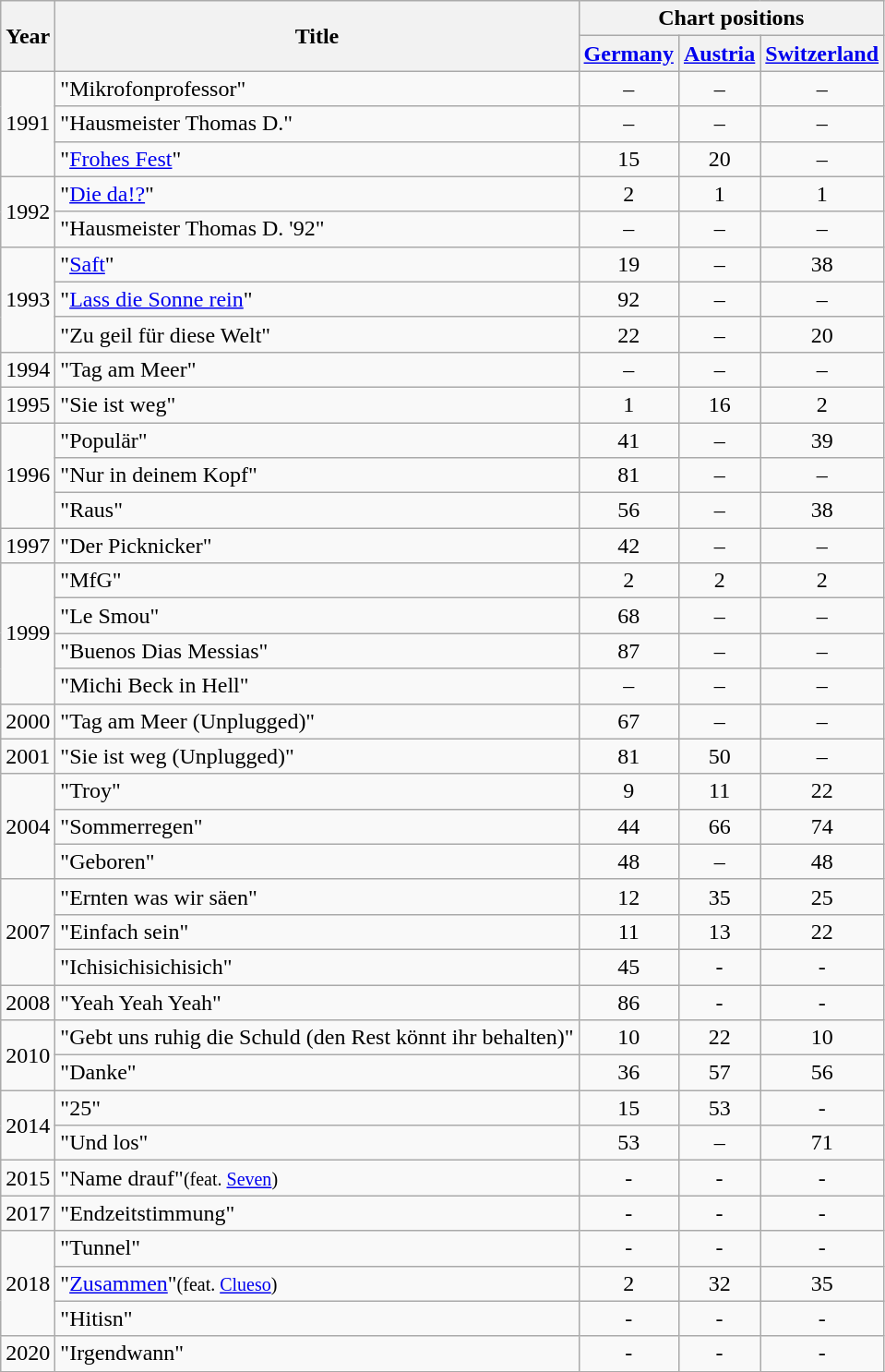<table class="wikitable">
<tr>
<th rowspan="2">Year</th>
<th rowspan="2">Title</th>
<th colspan="3">Chart positions</th>
</tr>
<tr>
<th><a href='#'>Germany</a></th>
<th><a href='#'>Austria</a></th>
<th><a href='#'>Switzerland</a></th>
</tr>
<tr>
<td rowspan="3">1991</td>
<td>"Mikrofonprofessor"</td>
<td align="center">–</td>
<td align="center">–</td>
<td align="center">–</td>
</tr>
<tr>
<td>"Hausmeister Thomas D."</td>
<td align="center">–</td>
<td align="center">–</td>
<td align="center">–</td>
</tr>
<tr>
<td>"<a href='#'>Frohes Fest</a>"</td>
<td align="center">15</td>
<td align="center">20</td>
<td align="center">–</td>
</tr>
<tr>
<td rowspan="2">1992</td>
<td>"<a href='#'>Die da!?</a>"</td>
<td align="center">2</td>
<td align="center">1</td>
<td align="center">1</td>
</tr>
<tr>
<td>"Hausmeister Thomas D. '92"</td>
<td align="center">–</td>
<td align="center">–</td>
<td align="center">–</td>
</tr>
<tr>
<td rowspan="3">1993</td>
<td>"<a href='#'>Saft</a>"</td>
<td align="center">19</td>
<td align="center">–</td>
<td align="center">38</td>
</tr>
<tr>
<td>"<a href='#'>Lass die Sonne rein</a>"</td>
<td align="center">92</td>
<td align="center">–</td>
<td align="center">–</td>
</tr>
<tr>
<td>"Zu geil für diese Welt"</td>
<td align="center">22</td>
<td align="center">–</td>
<td align="center">20</td>
</tr>
<tr>
<td>1994</td>
<td>"Tag am Meer"</td>
<td align="center">–</td>
<td align="center">–</td>
<td align="center">–</td>
</tr>
<tr>
<td>1995</td>
<td>"Sie ist weg"</td>
<td align="center">1</td>
<td align="center">16</td>
<td align="center">2</td>
</tr>
<tr>
<td rowspan="3">1996</td>
<td>"Populär"</td>
<td align="center">41</td>
<td align="center">–</td>
<td align="center">39</td>
</tr>
<tr>
<td>"Nur in deinem Kopf"</td>
<td align="center">81</td>
<td align="center">–</td>
<td align="center">–</td>
</tr>
<tr>
<td>"Raus"</td>
<td align="center">56</td>
<td align="center">–</td>
<td align="center">38</td>
</tr>
<tr>
<td>1997</td>
<td>"Der Picknicker"</td>
<td align="center">42</td>
<td align="center">–</td>
<td align="center">–</td>
</tr>
<tr>
<td rowspan="4">1999</td>
<td>"MfG"</td>
<td align="center">2</td>
<td align="center">2</td>
<td align="center">2</td>
</tr>
<tr>
<td>"Le Smou"</td>
<td align="center">68</td>
<td align="center">–</td>
<td align="center">–</td>
</tr>
<tr>
<td>"Buenos Dias Messias"</td>
<td align="center">87</td>
<td align="center">–</td>
<td align="center">–</td>
</tr>
<tr>
<td>"Michi Beck in Hell"</td>
<td align="center">–</td>
<td align="center">–</td>
<td align="center">–</td>
</tr>
<tr>
<td>2000</td>
<td>"Tag am Meer (Unplugged)"</td>
<td align="center">67</td>
<td align="center">–</td>
<td align="center">–</td>
</tr>
<tr>
<td>2001</td>
<td>"Sie ist weg (Unplugged)"</td>
<td align="center">81</td>
<td align="center">50</td>
<td align="center">–</td>
</tr>
<tr>
<td rowspan="3">2004</td>
<td>"Troy"</td>
<td align="center">9</td>
<td align="center">11</td>
<td align="center">22</td>
</tr>
<tr>
<td>"Sommerregen"</td>
<td align="center">44</td>
<td align="center">66</td>
<td align="center">74</td>
</tr>
<tr>
<td>"Geboren"</td>
<td align="center">48</td>
<td align="center">–</td>
<td align="center">48</td>
</tr>
<tr>
<td rowspan="3">2007</td>
<td>"Ernten was wir säen"</td>
<td align="center">12</td>
<td align="center">35</td>
<td align="center">25</td>
</tr>
<tr>
<td>"Einfach sein"</td>
<td align="center">11</td>
<td align="center">13</td>
<td align="center">22</td>
</tr>
<tr>
<td>"Ichisichisichisich"</td>
<td align="center">45</td>
<td align="center">-</td>
<td align="center">-</td>
</tr>
<tr>
<td>2008</td>
<td>"Yeah Yeah Yeah"</td>
<td align="center">86</td>
<td align="center">-</td>
<td align="center">-</td>
</tr>
<tr>
<td rowspan="2">2010</td>
<td>"Gebt uns ruhig die Schuld (den Rest könnt ihr behalten)"</td>
<td align="center">10</td>
<td align="center">22</td>
<td align="center">10</td>
</tr>
<tr>
<td>"Danke"</td>
<td align="center">36</td>
<td align="center">57</td>
<td align="center">56</td>
</tr>
<tr>
<td rowspan="2">2014</td>
<td>"25"</td>
<td align="center">15</td>
<td align="center">53</td>
<td align="center">-</td>
</tr>
<tr>
<td>"Und los"</td>
<td align="center">53</td>
<td align="center">–</td>
<td align="center">71</td>
</tr>
<tr>
<td>2015</td>
<td>"Name drauf"<small>(feat. <a href='#'>Seven</a>)</small></td>
<td align="center">-</td>
<td align="center">-</td>
<td align="center">-</td>
</tr>
<tr>
<td>2017</td>
<td>"Endzeitstimmung"</td>
<td align="center">-</td>
<td align="center">-</td>
<td align="center">-</td>
</tr>
<tr>
<td rowspan="3">2018</td>
<td>"Tunnel"</td>
<td align="center">-</td>
<td align="center">-</td>
<td align="center">-</td>
</tr>
<tr>
<td>"<a href='#'>Zusammen</a>"<small>(feat. <a href='#'>Clueso</a>)</small></td>
<td align="center">2</td>
<td align="center">32<br></td>
<td align="center">35</td>
</tr>
<tr>
<td>"Hitisn"</td>
<td align="center">-</td>
<td align="center">-</td>
<td align="center">-</td>
</tr>
<tr>
<td>2020</td>
<td>"Irgendwann"</td>
<td align="center">-</td>
<td align="center">-</td>
<td align="center">-</td>
</tr>
<tr>
</tr>
</table>
